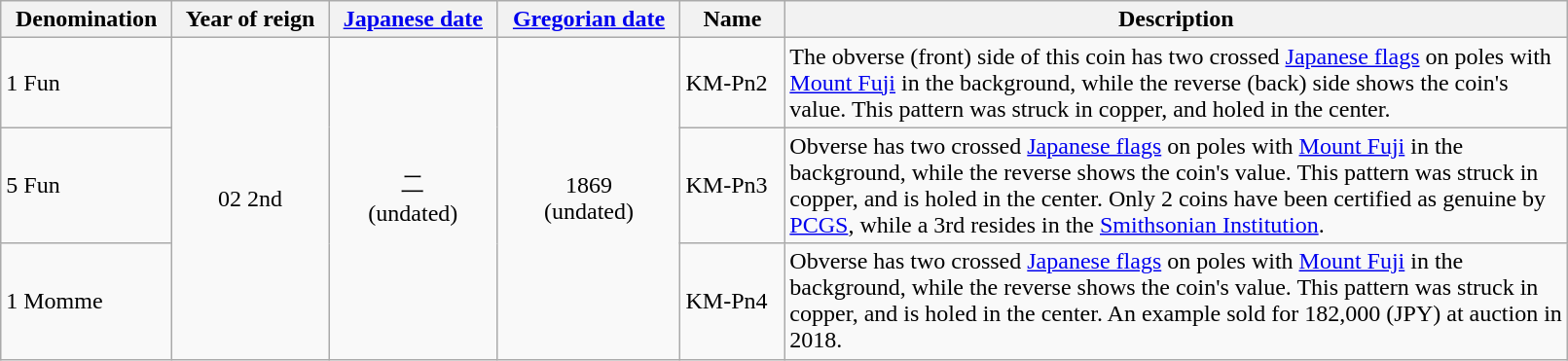<table class="wikitable sortable" width="85%">
<tr>
<th>Denomination</th>
<th class="unsortable">Year of reign</th>
<th class="unsortable"><a href='#'>Japanese date</a></th>
<th class="unsortable"><a href='#'>Gregorian date</a></th>
<th>Name</th>
<th class="unsortable" width="50%">Description</th>
</tr>
<tr>
<td>1 Fun</td>
<td align="center" rowspan=3><span>02</span> 2nd</td>
<td align="center" rowspan=3>二 <br>(undated)</td>
<td align="center" rowspan=3>1869 <br>(undated)</td>
<td>KM-Pn2</td>
<td>The obverse (front) side of this coin has two crossed <a href='#'>Japanese flags</a> on poles with <a href='#'>Mount Fuji</a> in the background, while the reverse (back) side shows the coin's value. This pattern was struck in copper, and holed in the center.</td>
</tr>
<tr>
<td>5 Fun</td>
<td>KM-Pn3</td>
<td>Obverse has two crossed <a href='#'>Japanese flags</a> on poles with <a href='#'>Mount Fuji</a> in the background, while the reverse shows the coin's value. This pattern was struck in copper, and is holed in the center. Only 2 coins have been certified as genuine by <a href='#'>PCGS</a>, while a 3rd resides in the <a href='#'>Smithsonian Institution</a>.</td>
</tr>
<tr>
<td>1 Momme</td>
<td>KM-Pn4</td>
<td>Obverse has two crossed <a href='#'>Japanese flags</a> on poles with <a href='#'>Mount Fuji</a> in the background, while the reverse shows the coin's value. This pattern was struck in copper, and is holed in the center. An example sold for 182,000 (JPY) at auction in 2018.</td>
</tr>
</table>
